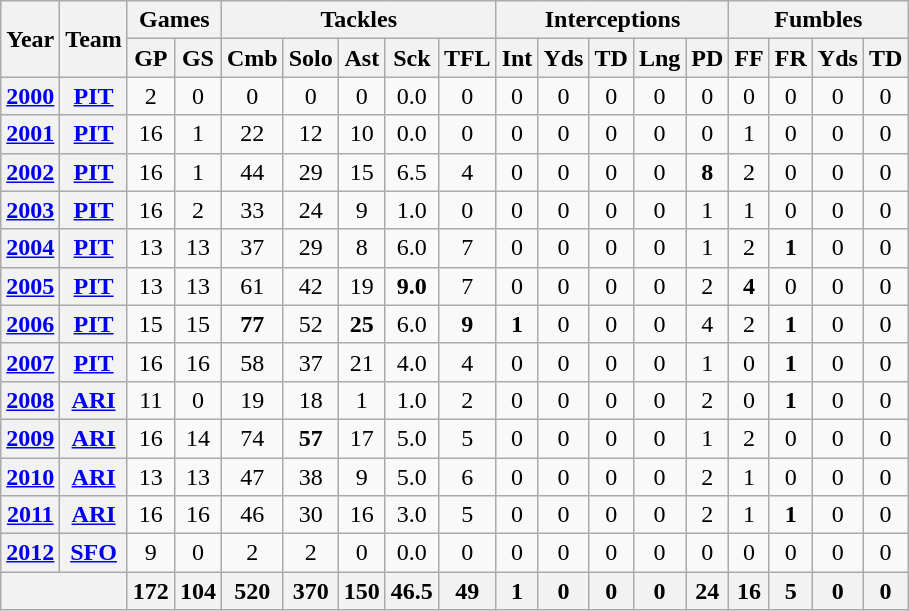<table class="wikitable" style="text-align:center">
<tr>
<th rowspan="2">Year</th>
<th rowspan="2">Team</th>
<th colspan="2">Games</th>
<th colspan="5">Tackles</th>
<th colspan="5">Interceptions</th>
<th colspan="4">Fumbles</th>
</tr>
<tr>
<th>GP</th>
<th>GS</th>
<th>Cmb</th>
<th>Solo</th>
<th>Ast</th>
<th>Sck</th>
<th>TFL</th>
<th>Int</th>
<th>Yds</th>
<th>TD</th>
<th>Lng</th>
<th>PD</th>
<th>FF</th>
<th>FR</th>
<th>Yds</th>
<th>TD</th>
</tr>
<tr>
<th><a href='#'>2000</a></th>
<th><a href='#'>PIT</a></th>
<td>2</td>
<td>0</td>
<td>0</td>
<td>0</td>
<td>0</td>
<td>0.0</td>
<td>0</td>
<td>0</td>
<td>0</td>
<td>0</td>
<td>0</td>
<td>0</td>
<td>0</td>
<td>0</td>
<td>0</td>
<td>0</td>
</tr>
<tr>
<th><a href='#'>2001</a></th>
<th><a href='#'>PIT</a></th>
<td>16</td>
<td>1</td>
<td>22</td>
<td>12</td>
<td>10</td>
<td>0.0</td>
<td>0</td>
<td>0</td>
<td>0</td>
<td>0</td>
<td>0</td>
<td>0</td>
<td>1</td>
<td>0</td>
<td>0</td>
<td>0</td>
</tr>
<tr>
<th><a href='#'>2002</a></th>
<th><a href='#'>PIT</a></th>
<td>16</td>
<td>1</td>
<td>44</td>
<td>29</td>
<td>15</td>
<td>6.5</td>
<td>4</td>
<td>0</td>
<td>0</td>
<td>0</td>
<td>0</td>
<td><strong>8</strong></td>
<td>2</td>
<td>0</td>
<td>0</td>
<td>0</td>
</tr>
<tr>
<th><a href='#'>2003</a></th>
<th><a href='#'>PIT</a></th>
<td>16</td>
<td>2</td>
<td>33</td>
<td>24</td>
<td>9</td>
<td>1.0</td>
<td>0</td>
<td>0</td>
<td>0</td>
<td>0</td>
<td>0</td>
<td>1</td>
<td>1</td>
<td>0</td>
<td>0</td>
<td>0</td>
</tr>
<tr>
<th><a href='#'>2004</a></th>
<th><a href='#'>PIT</a></th>
<td>13</td>
<td>13</td>
<td>37</td>
<td>29</td>
<td>8</td>
<td>6.0</td>
<td>7</td>
<td>0</td>
<td>0</td>
<td>0</td>
<td>0</td>
<td>1</td>
<td>2</td>
<td><strong>1</strong></td>
<td>0</td>
<td>0</td>
</tr>
<tr>
<th><a href='#'>2005</a></th>
<th><a href='#'>PIT</a></th>
<td>13</td>
<td>13</td>
<td>61</td>
<td>42</td>
<td>19</td>
<td><strong>9.0</strong></td>
<td>7</td>
<td>0</td>
<td>0</td>
<td>0</td>
<td>0</td>
<td>2</td>
<td><strong>4</strong></td>
<td>0</td>
<td>0</td>
<td>0</td>
</tr>
<tr>
<th><a href='#'>2006</a></th>
<th><a href='#'>PIT</a></th>
<td>15</td>
<td>15</td>
<td><strong>77</strong></td>
<td>52</td>
<td><strong>25</strong></td>
<td>6.0</td>
<td><strong>9</strong></td>
<td><strong>1</strong></td>
<td>0</td>
<td>0</td>
<td>0</td>
<td>4</td>
<td>2</td>
<td><strong>1</strong></td>
<td>0</td>
<td>0</td>
</tr>
<tr>
<th><a href='#'>2007</a></th>
<th><a href='#'>PIT</a></th>
<td>16</td>
<td>16</td>
<td>58</td>
<td>37</td>
<td>21</td>
<td>4.0</td>
<td>4</td>
<td>0</td>
<td>0</td>
<td>0</td>
<td>0</td>
<td>1</td>
<td>0</td>
<td><strong>1</strong></td>
<td>0</td>
<td>0</td>
</tr>
<tr>
<th><a href='#'>2008</a></th>
<th><a href='#'>ARI</a></th>
<td>11</td>
<td>0</td>
<td>19</td>
<td>18</td>
<td>1</td>
<td>1.0</td>
<td>2</td>
<td>0</td>
<td>0</td>
<td>0</td>
<td>0</td>
<td>2</td>
<td>0</td>
<td><strong>1</strong></td>
<td>0</td>
<td>0</td>
</tr>
<tr>
<th><a href='#'>2009</a></th>
<th><a href='#'>ARI</a></th>
<td>16</td>
<td>14</td>
<td>74</td>
<td><strong>57</strong></td>
<td>17</td>
<td>5.0</td>
<td>5</td>
<td>0</td>
<td>0</td>
<td>0</td>
<td>0</td>
<td>1</td>
<td>2</td>
<td>0</td>
<td>0</td>
<td>0</td>
</tr>
<tr>
<th><a href='#'>2010</a></th>
<th><a href='#'>ARI</a></th>
<td>13</td>
<td>13</td>
<td>47</td>
<td>38</td>
<td>9</td>
<td>5.0</td>
<td>6</td>
<td>0</td>
<td>0</td>
<td>0</td>
<td>0</td>
<td>2</td>
<td>1</td>
<td>0</td>
<td>0</td>
<td>0</td>
</tr>
<tr>
<th><a href='#'>2011</a></th>
<th><a href='#'>ARI</a></th>
<td>16</td>
<td>16</td>
<td>46</td>
<td>30</td>
<td>16</td>
<td>3.0</td>
<td>5</td>
<td>0</td>
<td>0</td>
<td>0</td>
<td>0</td>
<td>2</td>
<td>1</td>
<td><strong>1</strong></td>
<td>0</td>
<td>0</td>
</tr>
<tr>
<th><a href='#'>2012</a></th>
<th><a href='#'>SFO</a></th>
<td>9</td>
<td>0</td>
<td>2</td>
<td>2</td>
<td>0</td>
<td>0.0</td>
<td>0</td>
<td>0</td>
<td>0</td>
<td>0</td>
<td>0</td>
<td>0</td>
<td>0</td>
<td>0</td>
<td>0</td>
<td>0</td>
</tr>
<tr>
<th colspan="2"></th>
<th>172</th>
<th>104</th>
<th>520</th>
<th>370</th>
<th>150</th>
<th>46.5</th>
<th>49</th>
<th>1</th>
<th>0</th>
<th>0</th>
<th>0</th>
<th>24</th>
<th>16</th>
<th>5</th>
<th>0</th>
<th>0</th>
</tr>
</table>
